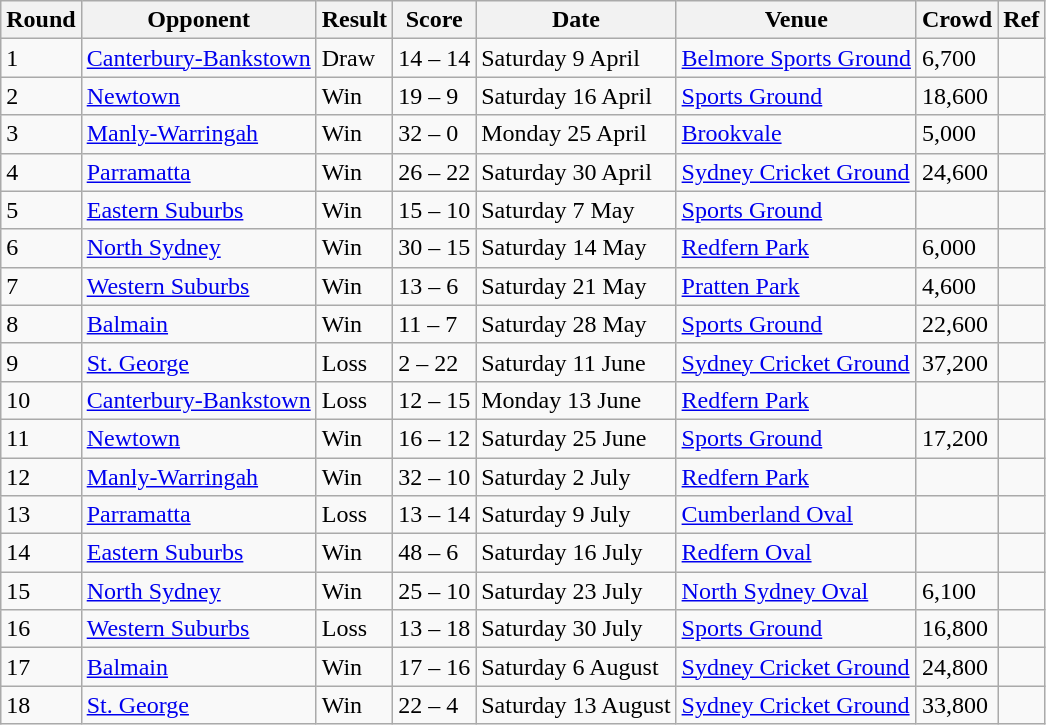<table class="wikitable" style="text-align:left;">
<tr>
<th>Round</th>
<th>Opponent</th>
<th>Result</th>
<th>Score</th>
<th>Date</th>
<th>Venue</th>
<th>Crowd</th>
<th>Ref</th>
</tr>
<tr>
<td>1</td>
<td> <a href='#'>Canterbury-Bankstown</a></td>
<td>Draw</td>
<td>14 – 14</td>
<td>Saturday 9 April</td>
<td><a href='#'>Belmore Sports Ground</a></td>
<td>6,700</td>
<td></td>
</tr>
<tr>
<td>2</td>
<td> <a href='#'>Newtown</a></td>
<td>Win</td>
<td>19 – 9</td>
<td>Saturday 16 April</td>
<td><a href='#'>Sports Ground</a></td>
<td>18,600</td>
<td></td>
</tr>
<tr>
<td>3</td>
<td> <a href='#'>Manly-Warringah</a></td>
<td>Win</td>
<td>32 – 0</td>
<td>Monday 25 April</td>
<td><a href='#'>Brookvale</a></td>
<td>5,000</td>
<td></td>
</tr>
<tr>
<td>4</td>
<td> <a href='#'>Parramatta</a></td>
<td>Win</td>
<td>26 – 22</td>
<td>Saturday 30 April</td>
<td><a href='#'>Sydney Cricket Ground</a></td>
<td>24,600</td>
<td></td>
</tr>
<tr>
<td>5</td>
<td> <a href='#'>Eastern Suburbs</a></td>
<td>Win</td>
<td>15 – 10</td>
<td>Saturday 7 May</td>
<td><a href='#'>Sports Ground</a></td>
<td></td>
<td></td>
</tr>
<tr>
<td>6</td>
<td> <a href='#'>North Sydney</a></td>
<td>Win</td>
<td>30 – 15</td>
<td>Saturday 14 May</td>
<td><a href='#'>Redfern Park</a></td>
<td>6,000</td>
<td></td>
</tr>
<tr>
<td>7</td>
<td> <a href='#'>Western Suburbs</a></td>
<td>Win</td>
<td>13 – 6</td>
<td>Saturday 21 May</td>
<td><a href='#'>Pratten Park</a></td>
<td>4,600</td>
<td></td>
</tr>
<tr>
<td>8</td>
<td> <a href='#'>Balmain</a></td>
<td>Win</td>
<td>11 – 7</td>
<td>Saturday 28 May</td>
<td><a href='#'>Sports Ground</a></td>
<td>22,600</td>
<td></td>
</tr>
<tr>
<td>9</td>
<td> <a href='#'>St. George</a></td>
<td>Loss</td>
<td>2 – 22</td>
<td>Saturday 11 June</td>
<td><a href='#'>Sydney Cricket Ground</a></td>
<td>37,200</td>
<td></td>
</tr>
<tr>
<td>10</td>
<td> <a href='#'>Canterbury-Bankstown</a></td>
<td>Loss</td>
<td>12 – 15</td>
<td>Monday 13 June</td>
<td><a href='#'>Redfern Park</a></td>
<td></td>
<td></td>
</tr>
<tr>
<td>11</td>
<td> <a href='#'>Newtown</a></td>
<td>Win</td>
<td>16 – 12</td>
<td>Saturday 25 June</td>
<td><a href='#'>Sports Ground</a></td>
<td>17,200</td>
<td></td>
</tr>
<tr>
<td>12</td>
<td> <a href='#'>Manly-Warringah</a></td>
<td>Win</td>
<td>32 – 10</td>
<td>Saturday 2 July</td>
<td><a href='#'>Redfern Park</a></td>
<td></td>
<td></td>
</tr>
<tr>
<td>13</td>
<td> <a href='#'>Parramatta</a></td>
<td>Loss</td>
<td>13 – 14</td>
<td>Saturday 9 July</td>
<td><a href='#'>Cumberland Oval</a></td>
<td></td>
<td></td>
</tr>
<tr>
<td>14</td>
<td> <a href='#'>Eastern Suburbs</a></td>
<td>Win</td>
<td>48 – 6</td>
<td>Saturday 16 July</td>
<td><a href='#'>Redfern Oval</a></td>
<td></td>
<td></td>
</tr>
<tr>
<td>15</td>
<td> <a href='#'>North Sydney</a></td>
<td>Win</td>
<td>25 – 10</td>
<td>Saturday 23 July</td>
<td><a href='#'>North Sydney Oval</a></td>
<td>6,100</td>
<td></td>
</tr>
<tr>
<td>16</td>
<td> <a href='#'>Western Suburbs</a></td>
<td>Loss</td>
<td>13 – 18</td>
<td>Saturday 30 July</td>
<td><a href='#'>Sports Ground</a></td>
<td>16,800</td>
<td></td>
</tr>
<tr>
<td>17</td>
<td> <a href='#'>Balmain</a></td>
<td>Win</td>
<td>17 – 16</td>
<td>Saturday 6 August</td>
<td><a href='#'>Sydney Cricket Ground</a></td>
<td>24,800</td>
<td></td>
</tr>
<tr>
<td>18</td>
<td> <a href='#'>St. George</a></td>
<td>Win</td>
<td>22 – 4</td>
<td>Saturday 13 August</td>
<td><a href='#'>Sydney Cricket Ground</a></td>
<td>33,800</td>
<td></td>
</tr>
</table>
